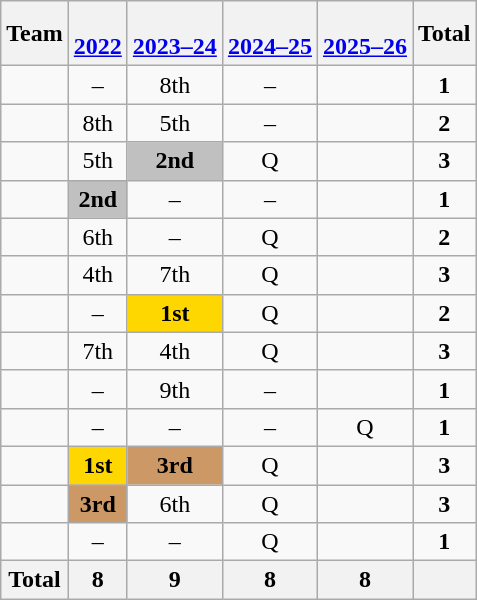<table class="wikitable" style="text-align: center">
<tr>
<th>Team</th>
<th><br><a href='#'>2022</a></th>
<th><br><a href='#'>2023–24</a></th>
<th><br><a href='#'>2024–25</a></th>
<th><br><a href='#'>2025–26</a></th>
<th>Total</th>
</tr>
<tr>
<td align=left></td>
<td>–</td>
<td>8th</td>
<td>–</td>
<td></td>
<td><strong>1</strong></td>
</tr>
<tr>
<td align=left></td>
<td>8th</td>
<td>5th</td>
<td>–</td>
<td></td>
<td><strong>2</strong></td>
</tr>
<tr>
<td align=left></td>
<td>5th</td>
<td bgcolor=silver><strong>2nd</strong></td>
<td>Q</td>
<td></td>
<td><strong>3</strong></td>
</tr>
<tr>
<td align=left></td>
<td bgcolor=silver><strong>2nd</strong></td>
<td>–</td>
<td>–</td>
<td></td>
<td><strong>1</strong></td>
</tr>
<tr>
<td align=left></td>
<td>6th</td>
<td>–</td>
<td>Q</td>
<td></td>
<td><strong>2</strong></td>
</tr>
<tr>
<td align=left></td>
<td>4th</td>
<td>7th</td>
<td>Q</td>
<td></td>
<td><strong>3</strong></td>
</tr>
<tr>
<td align=left></td>
<td>–</td>
<td bgcolor=gold><strong>1st</strong> </td>
<td>Q</td>
<td></td>
<td><strong>2</strong></td>
</tr>
<tr>
<td align=left></td>
<td>7th</td>
<td>4th</td>
<td>Q</td>
<td></td>
<td><strong>3</strong></td>
</tr>
<tr>
<td align=left></td>
<td>–</td>
<td>9th</td>
<td>–</td>
<td></td>
<td><strong>1</strong></td>
</tr>
<tr>
<td align=left></td>
<td>–</td>
<td>–</td>
<td>–</td>
<td>Q</td>
<td><strong>1</strong></td>
</tr>
<tr>
<td align=left></td>
<td bgcolor=gold><strong>1st</strong> </td>
<td bgcolor=cc9966><strong>3rd</strong></td>
<td>Q</td>
<td></td>
<td><strong>3</strong></td>
</tr>
<tr>
<td align=left></td>
<td bgcolor=cc9966><strong>3rd</strong></td>
<td>6th</td>
<td>Q</td>
<td></td>
<td><strong>3</strong></td>
</tr>
<tr>
<td align=left></td>
<td>–</td>
<td>–</td>
<td>Q</td>
<td></td>
<td><strong>1</strong></td>
</tr>
<tr>
<th>Total</th>
<th>8</th>
<th>9</th>
<th>8</th>
<th>8</th>
<th></th>
</tr>
</table>
